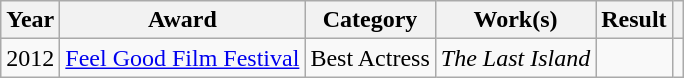<table class="wikitable sortable">
<tr>
<th>Year</th>
<th>Award</th>
<th>Category</th>
<th>Work(s)</th>
<th>Result</th>
<th class = "unsortable"></th>
</tr>
<tr>
<td>2012</td>
<td><a href='#'>Feel Good Film Festival</a></td>
<td>Best Actress</td>
<td><em>The Last Island</em></td>
<td></td>
<td></td>
</tr>
</table>
